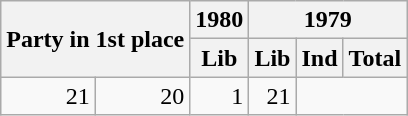<table class="wikitable" style="text-align:right;">
<tr>
<th rowspan="2" colspan="2" style="text-align:left;">Party in 1st place</th>
<th>1980</th>
<th colspan="3">1979</th>
</tr>
<tr>
<th>Lib</th>
<th>Lib</th>
<th>Ind</th>
<th>Total</th>
</tr>
<tr>
<td>21</td>
<td>20</td>
<td>1</td>
<td>21</td>
</tr>
</table>
